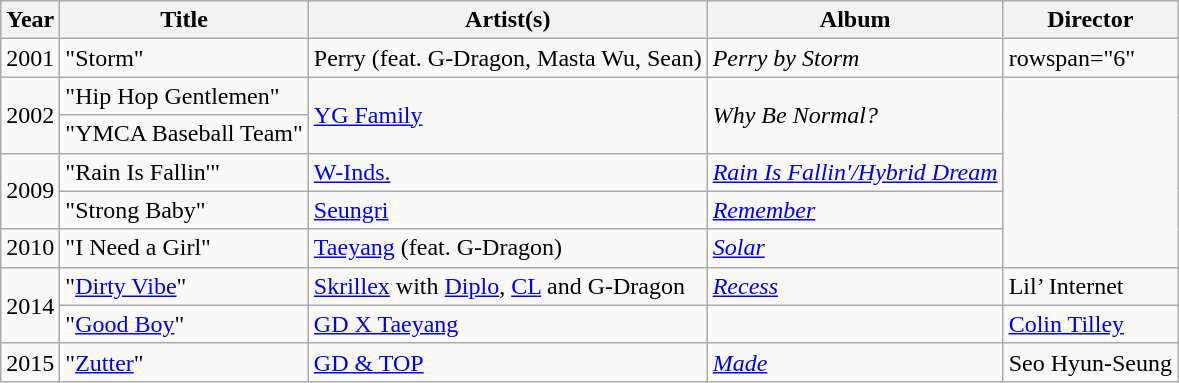<table class="wikitable plainrowheaders">
<tr>
<th scope="col">Year</th>
<th scope="col">Title</th>
<th scope="col">Artist(s)</th>
<th soope="col">Album</th>
<th scope="col">Director</th>
</tr>
<tr>
<td>2001</td>
<td>"Storm"</td>
<td>Perry (feat. G-Dragon, Masta Wu, Sean)</td>
<td><em>Perry by Storm</em></td>
<td>rowspan="6" </td>
</tr>
<tr>
<td rowspan="2">2002</td>
<td>"Hip Hop Gentlemen"</td>
<td rowspan=2><a href='#'>YG Family</a></td>
<td rowspan=2><em>Why Be Normal?</em></td>
</tr>
<tr>
<td>"YMCA Baseball Team"</td>
</tr>
<tr>
<td rowspan="2">2009</td>
<td>"Rain Is Fallin'"</td>
<td><a href='#'>W-Inds.</a></td>
<td><em><a href='#'>Rain Is Fallin'/Hybrid Dream</a></em></td>
</tr>
<tr>
<td>"Strong Baby"</td>
<td><a href='#'>Seungri</a></td>
<td><em><a href='#'>Remember</a></em></td>
</tr>
<tr>
<td>2010</td>
<td>"I Need a Girl"</td>
<td><a href='#'>Taeyang</a> (feat. G-Dragon)</td>
<td><em><a href='#'>Solar</a></em></td>
</tr>
<tr>
<td rowspan="2">2014</td>
<td>"<a href='#'>Dirty Vibe</a>"</td>
<td><a href='#'>Skrillex</a> with <a href='#'>Diplo</a>, <a href='#'>CL</a> and G-Dragon</td>
<td><em><a href='#'>Recess</a></em></td>
<td>Lil’ Internet</td>
</tr>
<tr>
<td>"<a href='#'>Good Boy</a>"</td>
<td><a href='#'>GD X Taeyang</a></td>
<td></td>
<td><a href='#'>Colin Tilley</a></td>
</tr>
<tr>
<td>2015</td>
<td>"<a href='#'>Zutter</a>"</td>
<td><a href='#'>GD & TOP</a></td>
<td><em><a href='#'>Made</a></em></td>
<td>Seo Hyun-Seung</td>
</tr>
</table>
